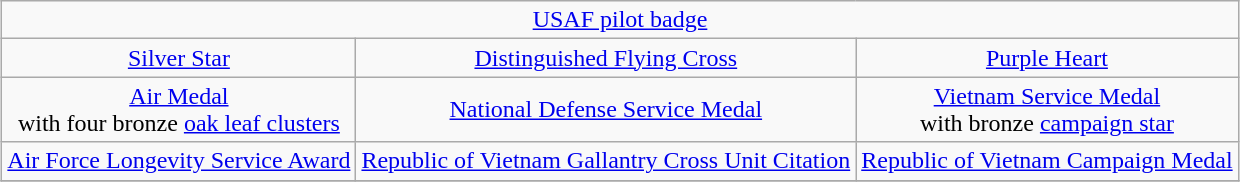<table class="wikitable" style="margin:1em auto; text-align:center;">
<tr>
<td colspan="3"><a href='#'>USAF pilot badge</a></td>
</tr>
<tr>
<td><a href='#'>Silver Star</a></td>
<td><a href='#'>Distinguished Flying Cross</a></td>
<td><a href='#'>Purple Heart</a></td>
</tr>
<tr>
<td><a href='#'>Air Medal</a><br>with four bronze <a href='#'>oak leaf clusters</a></td>
<td><a href='#'>National Defense Service Medal</a></td>
<td><a href='#'>Vietnam Service Medal</a><br>with bronze <a href='#'>campaign star</a></td>
</tr>
<tr>
<td><a href='#'>Air Force Longevity Service Award</a></td>
<td><a href='#'>Republic of Vietnam Gallantry Cross Unit Citation</a></td>
<td><a href='#'>Republic of Vietnam Campaign Medal</a></td>
</tr>
<tr>
</tr>
</table>
